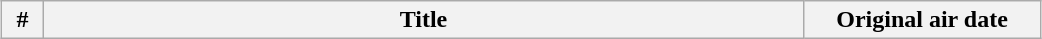<table class="wikitable plainrowheaders" style="margin:auto; background:#FFFFFF;">
<tr>
<th width="20">#</th>
<th width="500">Title</th>
<th width="150">Original air date<br>



</th>
</tr>
</table>
